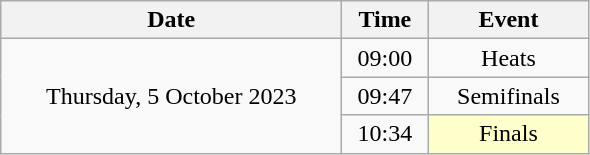<table class = "wikitable" style="text-align:center;">
<tr>
<th width=220>Date</th>
<th width=50>Time</th>
<th width=100>Event</th>
</tr>
<tr>
<td rowspan=3>Thursday, 5 October 2023</td>
<td>09:00</td>
<td>Heats</td>
</tr>
<tr>
<td>09:47</td>
<td>Semifinals</td>
</tr>
<tr>
<td>10:34</td>
<td bgcolor=ffffcc>Finals</td>
</tr>
</table>
